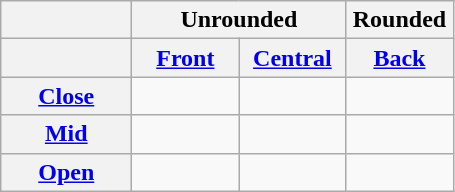<table class="wikitable" style="text-align: center;">
<tr>
<th></th>
<th colspan="2">Unrounded</th>
<th>Rounded</th>
</tr>
<tr>
<th></th>
<th style="width: 4em; text-align:center;"><a href='#'>Front</a></th>
<th style="width: 4em; text-align:center;"><a href='#'>Central</a></th>
<th style="width: 4em; text-align:center;"><a href='#'>Back</a></th>
</tr>
<tr>
<th style="width: 5em; text-align:center;"><a href='#'>Close</a></th>
<td></td>
<td></td>
<td></td>
</tr>
<tr>
<th><a href='#'>Mid</a></th>
<td></td>
<td></td>
<td></td>
</tr>
<tr>
<th><a href='#'>Open</a></th>
<td></td>
<td></td>
<td></td>
</tr>
</table>
